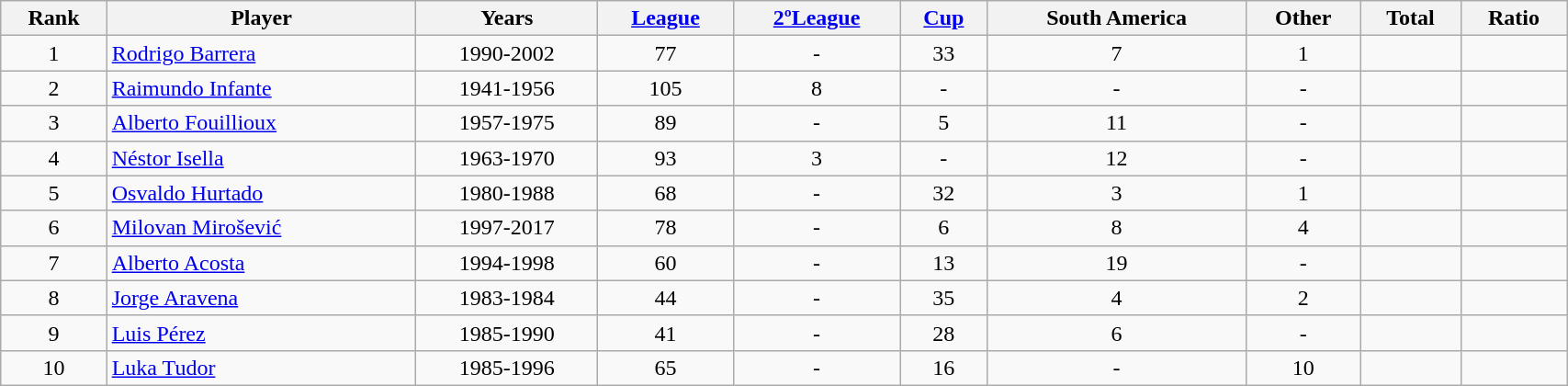<table class="wikitable sortable" style="text-align:center; width:90%;">
<tr>
<th>Rank</th>
<th>Player</th>
<th>Years</th>
<th><a href='#'>League</a></th>
<th><a href='#'>2ºLeague</a></th>
<th><a href='#'>Cup</a></th>
<th>South America</th>
<th>Other</th>
<th>Total</th>
<th>Ratio</th>
</tr>
<tr>
<td>1</td>
<td align="left"> <a href='#'>Rodrigo Barrera</a></td>
<td>1990-2002</td>
<td>77</td>
<td>-</td>
<td>33</td>
<td>7</td>
<td>1</td>
<td></td>
<td></td>
</tr>
<tr>
<td>2</td>
<td align="left"> <a href='#'>Raimundo Infante</a></td>
<td>1941-1956</td>
<td>105</td>
<td>8</td>
<td>-</td>
<td>-</td>
<td>-</td>
<td></td>
<td></td>
</tr>
<tr>
<td>3</td>
<td align="left"> <a href='#'>Alberto Fouillioux</a></td>
<td>1957-1975</td>
<td>89</td>
<td>-</td>
<td>5</td>
<td>11</td>
<td>-</td>
<td></td>
<td></td>
</tr>
<tr>
<td>4</td>
<td align="left"> <a href='#'>Néstor Isella</a></td>
<td>1963-1970</td>
<td>93</td>
<td>3</td>
<td>-</td>
<td>12</td>
<td>-</td>
<td></td>
<td></td>
</tr>
<tr>
<td>5</td>
<td align="left"> <a href='#'>Osvaldo Hurtado</a></td>
<td>1980-1988</td>
<td>68</td>
<td>-</td>
<td>32</td>
<td>3</td>
<td>1</td>
<td></td>
<td></td>
</tr>
<tr>
<td>6</td>
<td align="left"> <a href='#'>Milovan Mirošević</a></td>
<td>1997-2017</td>
<td>78</td>
<td>-</td>
<td>6</td>
<td>8</td>
<td>4</td>
<td></td>
<td></td>
</tr>
<tr>
<td>7</td>
<td align="left"> <a href='#'>Alberto Acosta</a></td>
<td>1994-1998</td>
<td>60</td>
<td>-</td>
<td>13</td>
<td>19</td>
<td>-</td>
<td></td>
<td></td>
</tr>
<tr>
<td>8</td>
<td align="left"> <a href='#'>Jorge Aravena</a></td>
<td>1983-1984</td>
<td>44</td>
<td>-</td>
<td>35</td>
<td>4</td>
<td>2</td>
<td></td>
<td></td>
</tr>
<tr>
<td>9</td>
<td align="left"> <a href='#'>Luis Pérez</a></td>
<td>1985-1990</td>
<td>41</td>
<td>-</td>
<td>28</td>
<td>6</td>
<td>-</td>
<td></td>
<td></td>
</tr>
<tr>
<td>10</td>
<td align="left"> <a href='#'>Luka Tudor</a></td>
<td>1985-1996</td>
<td>65</td>
<td>-</td>
<td>16</td>
<td>-</td>
<td>10</td>
<td></td>
<td></td>
</tr>
</table>
